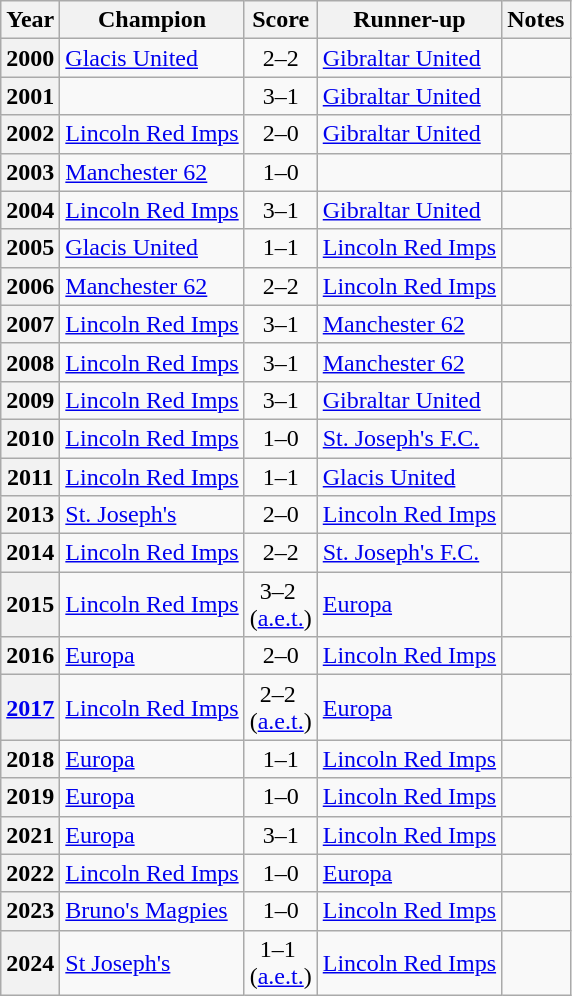<table class="wikitable sortable plainrowheaders" style="text-align:center;">
<tr>
<th>Year</th>
<th>Champion</th>
<th>Score</th>
<th>Runner-up</th>
<th class="unsortable">Notes</th>
</tr>
<tr>
<th scope="row">2000</th>
<td style="text-align:left;"><a href='#'>Glacis United</a></td>
<td>2–2</td>
<td style="text-align:left;"><a href='#'>Gibraltar United</a></td>
<td></td>
</tr>
<tr>
<th scope="row">2001</th>
<td style="text-align:left;"></td>
<td>3–1</td>
<td style="text-align:left;"><a href='#'>Gibraltar United</a></td>
<td></td>
</tr>
<tr>
<th scope="row">2002</th>
<td style="text-align:left;"><a href='#'>Lincoln Red Imps</a></td>
<td>2–0</td>
<td style="text-align:left;"><a href='#'>Gibraltar United</a></td>
<td></td>
</tr>
<tr>
<th scope="row">2003</th>
<td style="text-align:left;"><a href='#'>Manchester 62</a></td>
<td>1–0</td>
<td style="text-align:left;"></td>
<td></td>
</tr>
<tr>
<th scope="row">2004</th>
<td style="text-align:left;"><a href='#'>Lincoln Red Imps</a></td>
<td>3–1</td>
<td style="text-align:left;"><a href='#'>Gibraltar United</a></td>
<td></td>
</tr>
<tr>
<th scope="row">2005</th>
<td style="text-align:left;"><a href='#'>Glacis United</a></td>
<td>1–1</td>
<td style="text-align:left;"><a href='#'>Lincoln Red Imps</a></td>
<td></td>
</tr>
<tr>
<th scope="row">2006</th>
<td style="text-align:left;"><a href='#'>Manchester 62</a></td>
<td>2–2</td>
<td style="text-align:left;"><a href='#'>Lincoln Red Imps</a></td>
<td></td>
</tr>
<tr>
<th scope="row">2007</th>
<td style="text-align:left;"><a href='#'>Lincoln Red Imps</a></td>
<td>3–1</td>
<td style="text-align:left;"><a href='#'>Manchester 62</a></td>
<td></td>
</tr>
<tr>
<th scope="row">2008</th>
<td style="text-align:left;"><a href='#'>Lincoln Red Imps</a></td>
<td>3–1</td>
<td style="text-align:left;"><a href='#'>Manchester 62</a></td>
<td></td>
</tr>
<tr>
<th scope="row">2009</th>
<td style="text-align:left;"><a href='#'>Lincoln Red Imps</a></td>
<td>3–1</td>
<td style="text-align:left;"><a href='#'>Gibraltar United</a></td>
<td></td>
</tr>
<tr>
<th scope="row">2010</th>
<td style="text-align:left;"><a href='#'>Lincoln Red Imps</a></td>
<td>1–0</td>
<td style="text-align:left;"><a href='#'>St. Joseph's F.C.</a></td>
<td></td>
</tr>
<tr>
<th scope="row">2011</th>
<td style="text-align:left;"><a href='#'>Lincoln Red Imps</a></td>
<td>1–1</td>
<td style="text-align:left;"><a href='#'>Glacis United</a></td>
<td></td>
</tr>
<tr>
<th scope="row">2013</th>
<td style="text-align:left;"><a href='#'>St. Joseph's</a></td>
<td>2–0</td>
<td style="text-align:left;"><a href='#'>Lincoln Red Imps</a></td>
<td></td>
</tr>
<tr>
<th scope="row">2014</th>
<td style="text-align:left;"><a href='#'>Lincoln Red Imps</a></td>
<td>2–2</td>
<td style="text-align:left;"><a href='#'>St. Joseph's F.C.</a></td>
<td></td>
</tr>
<tr>
<th scope="row">2015</th>
<td style="text-align:left;"><a href='#'>Lincoln Red Imps</a></td>
<td>3–2 <br>(<a href='#'>a.e.t.</a>)</td>
<td style="text-align:left;"><a href='#'>Europa</a></td>
<td></td>
</tr>
<tr>
<th scope="row">2016</th>
<td style="text-align:left;"><a href='#'>Europa</a></td>
<td>2–0</td>
<td style="text-align:left;"><a href='#'>Lincoln Red Imps</a></td>
<td></td>
</tr>
<tr>
<th scope="row"><a href='#'>2017</a></th>
<td style="text-align:left;"><a href='#'>Lincoln Red Imps</a></td>
<td>2–2 <br>(<a href='#'>a.e.t.</a>)</td>
<td style="text-align:left;"><a href='#'>Europa</a></td>
<td></td>
</tr>
<tr>
<th scope="row">2018</th>
<td style="text-align:left;"><a href='#'>Europa</a></td>
<td>1–1</td>
<td style="text-align:left;"><a href='#'>Lincoln Red Imps</a></td>
<td></td>
</tr>
<tr>
<th scope="row">2019</th>
<td style="text-align:left;"><a href='#'>Europa</a></td>
<td>1–0</td>
<td style="text-align:left;"><a href='#'>Lincoln Red Imps</a></td>
<td></td>
</tr>
<tr>
<th scope="row">2021</th>
<td style="text-align:left"><a href='#'>Europa</a></td>
<td>3–1</td>
<td style="text-align:left"><a href='#'>Lincoln Red Imps</a></td>
<td></td>
</tr>
<tr>
<th scope="row">2022</th>
<td style="text-align:left"><a href='#'>Lincoln Red Imps</a></td>
<td>1–0</td>
<td style="text-align:left"><a href='#'>Europa</a></td>
<td></td>
</tr>
<tr>
<th scope="row">2023</th>
<td style="text-align:left"><a href='#'>Bruno's Magpies</a></td>
<td>1–0</td>
<td style="text-align:left"><a href='#'>Lincoln Red Imps</a></td>
<td></td>
</tr>
<tr>
<th scope="row">2024</th>
<td style="text-align:left"><a href='#'>St Joseph's</a></td>
<td>1–1 <br>(<a href='#'>a.e.t.</a>)</td>
<td style="text-align:left"><a href='#'>Lincoln Red Imps</a></td>
<td></td>
</tr>
</table>
